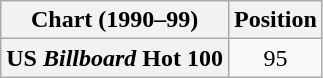<table class="wikitable plainrowheaders" style="text-align:center">
<tr>
<th>Chart (1990–99)</th>
<th>Position</th>
</tr>
<tr>
<th scope="row">US <em>Billboard</em> Hot 100</th>
<td align="center">95</td>
</tr>
</table>
